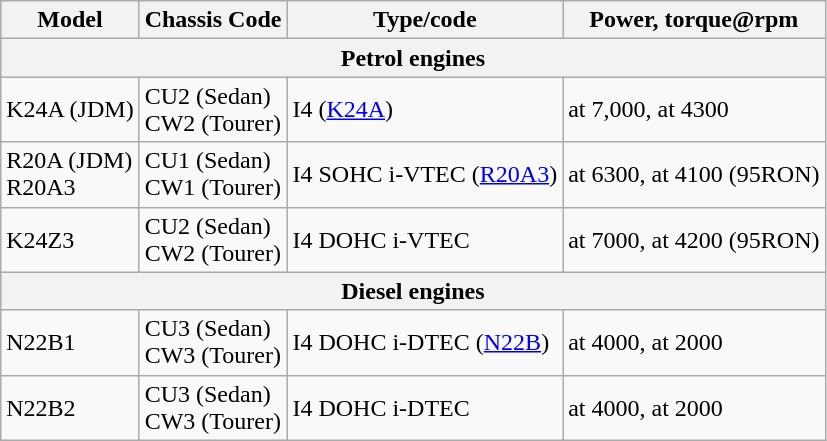<table class="wikitable">
<tr>
<th>Model</th>
<th>Chassis Code</th>
<th>Type/code</th>
<th>Power, torque@rpm</th>
</tr>
<tr>
<th colspan=4>Petrol engines</th>
</tr>
<tr>
<td>K24A (JDM)</td>
<td>CU2 (Sedan)<br>CW2 (Tourer)</td>
<td> I4 (<a href='#'>K24A</a>)</td>
<td> at 7,000,  at 4300</td>
</tr>
<tr>
<td>R20A (JDM)<br>R20A3</td>
<td>CU1 (Sedan)<br>CW1 (Tourer)</td>
<td> I4 SOHC i-VTEC (<a href='#'>R20A3</a>)</td>
<td> at 6300,  at 4100 (95RON)</td>
</tr>
<tr>
<td>K24Z3</td>
<td>CU2 (Sedan)<br>CW2 (Tourer)</td>
<td> I4 DOHC i-VTEC</td>
<td> at 7000,  at 4200 (95RON)</td>
</tr>
<tr>
<th colspan=5>Diesel engines</th>
</tr>
<tr>
<td>N22B1</td>
<td>CU3 (Sedan)<br>CW3 (Tourer)</td>
<td> I4 DOHC i-DTEC (<a href='#'>N22B</a>)</td>
<td> at 4000,  at 2000</td>
</tr>
<tr>
<td>N22B2</td>
<td>CU3 (Sedan)<br>CW3 (Tourer)</td>
<td> I4 DOHC i-DTEC</td>
<td> at 4000,  at 2000</td>
</tr>
</table>
